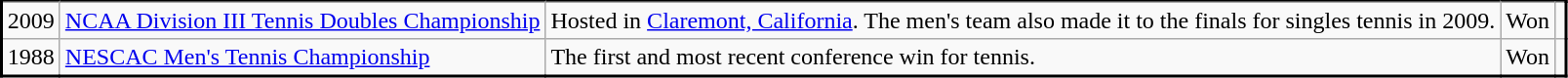<table class="wikitable sortable" style="margin:0.5em 1em 0.5em 0; border:2px #000000 solid; border-collapse:collapse;" style="text-align:center">
<tr>
</tr>
<tr>
<td>2009</td>
<td><a href='#'>NCAA Division III Tennis Doubles Championship</a></td>
<td>Hosted in <a href='#'>Claremont, California</a>. The men's team also made it to the finals for singles tennis in 2009.</td>
<td>Won</td>
<td></td>
</tr>
<tr>
<td>1988</td>
<td><a href='#'>NESCAC Men's Tennis Championship</a></td>
<td>The first and most recent conference win for tennis.</td>
<td>Won</td>
<td></td>
</tr>
</table>
